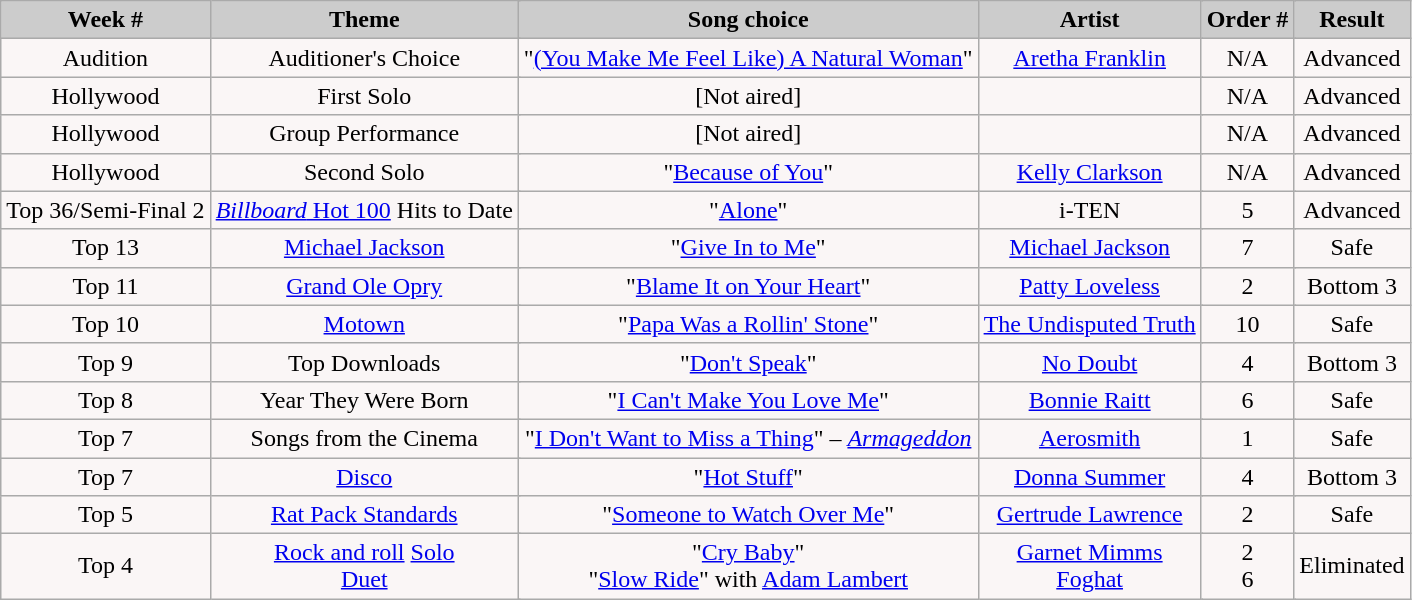<table class="wikitable" style="float:left;">
<tr style="text-align:Center; background:#ccc;">
<td colspan="100"><strong>Week #</strong></td>
<td colspan="100"><strong>Theme</strong></td>
<td colspan="100"><strong>Song choice</strong></td>
<td colspan="100"><strong>Artist</strong></td>
<td colspan="100"><strong>Order #</strong></td>
<td colspan="100"><strong>Result</strong></td>
</tr>
<tr style="text-align:center; background:#faf6f6;">
<td colspan="100">Audition</td>
<td colspan="100">Auditioner's Choice</td>
<td colspan="100">"<a href='#'>(You Make Me Feel Like) A Natural Woman</a>"</td>
<td colspan="100"><a href='#'>Aretha Franklin</a></td>
<td colspan="100">N/A</td>
<td colspan="100">Advanced</td>
</tr>
<tr style="text-align:center; background:#faf6f6;">
<td colspan="100">Hollywood</td>
<td colspan="100">First Solo</td>
<td colspan="100">[Not aired]</td>
<td colspan="100"  style="text-align:center; background:#faf6f6;"></td>
<td colspan="100">N/A</td>
<td colspan="100">Advanced</td>
</tr>
<tr style="text-align:center; background:#faf6f6;">
<td colspan="100">Hollywood</td>
<td colspan="100">Group Performance</td>
<td colspan="100">[Not aired]</td>
<td colspan="100"  style="text-align:center; background:#faf6f6;"></td>
<td colspan="100">N/A</td>
<td colspan="100">Advanced</td>
</tr>
<tr>
<td colspan="100"  style="text-align:center; background:#faf6f6;">Hollywood</td>
<td colspan="100"  style="text-align:center; background:#faf6f6;">Second Solo</td>
<td colspan="100"  style="text-align:center; background:#faf6f6;">"<a href='#'>Because of You</a>"</td>
<td colspan="100"  style="text-align:center; background:#faf6f6;"><a href='#'>Kelly Clarkson</a></td>
<td colspan="100"  style="text-align:center; background:#faf6f6;">N/A</td>
<td colspan="100"  style="text-align:center; background:#faf6f6;">Advanced</td>
</tr>
<tr>
<td colspan="100"  style="text-align:center; background:#faf6f6;">Top 36/Semi-Final 2</td>
<td colspan="100"  style="text-align:center; background:#faf6f6;"><a href='#'><em>Billboard</em> Hot 100</a> Hits to Date</td>
<td colspan="100"  style="text-align:center; background:#faf6f6;">"<a href='#'>Alone</a>"</td>
<td colspan="100"  style="text-align:center; background:#faf6f6;">i-TEN</td>
<td colspan="100"  style="text-align:center; background:#faf6f6;">5</td>
<td colspan="100"  style="text-align:center; background:#faf6f6;">Advanced</td>
</tr>
<tr style="text-align:center; background:#faf6f6;">
<td colspan="100">Top 13</td>
<td colspan="100"><a href='#'>Michael Jackson</a></td>
<td colspan="100">"<a href='#'>Give In to Me</a>"</td>
<td colspan="100"><a href='#'>Michael Jackson</a></td>
<td colspan="100">7</td>
<td colspan="100">Safe</td>
</tr>
<tr style="text-align:center; background:#faf6f6;">
<td colspan="100">Top 11</td>
<td colspan="100"><a href='#'>Grand Ole Opry</a></td>
<td colspan="100">"<a href='#'>Blame It on Your Heart</a>"</td>
<td colspan="100"><a href='#'>Patty Loveless</a></td>
<td colspan="100">2</td>
<td colspan="100">Bottom 3</td>
</tr>
<tr style="text-align:center; background:#faf6f6;">
<td colspan="100">Top 10</td>
<td colspan="100"><a href='#'>Motown</a></td>
<td colspan="100">"<a href='#'>Papa Was a Rollin' Stone</a>"</td>
<td colspan="100"><a href='#'>The Undisputed Truth</a></td>
<td colspan="100">10</td>
<td colspan="100">Safe</td>
</tr>
<tr style="text-align:center; background:#faf6f6;">
<td colspan="100">Top 9</td>
<td colspan="100">Top Downloads</td>
<td colspan="100">"<a href='#'>Don't Speak</a>"</td>
<td colspan="100"><a href='#'>No Doubt</a></td>
<td colspan="100">4</td>
<td colspan="100">Bottom 3</td>
</tr>
<tr style="text-align:center; background:#faf6f6;">
<td colspan="100">Top 8</td>
<td colspan="100">Year They Were Born</td>
<td colspan="100">"<a href='#'>I Can't Make You Love Me</a>"</td>
<td colspan="100"><a href='#'>Bonnie Raitt</a></td>
<td colspan="100">6</td>
<td colspan="100">Safe</td>
</tr>
<tr>
<td colspan="100"  style="text-align:center; background:#faf6f6;">Top 7</td>
<td colspan="100"  style="text-align:center; background:#faf6f6;">Songs from the Cinema</td>
<td colspan="100"  style="text-align:center; background:#faf6f6;">"<a href='#'>I Don't Want to Miss a Thing</a>" – <em><a href='#'>Armageddon</a></em></td>
<td colspan="100"  style="text-align:center; background:#faf6f6;"><a href='#'>Aerosmith</a></td>
<td colspan="100"  style="text-align:center; background:#faf6f6;">1</td>
<td colspan="100"  style="text-align:center; background:#faf6f6;">Safe</td>
</tr>
<tr>
<td colspan="100"  style="text-align:center; background:#faf6f6;">Top 7</td>
<td colspan="100"  style="text-align:center; background:#faf6f6;"><a href='#'>Disco</a></td>
<td colspan="100"  style="text-align:center; background:#faf6f6;">"<a href='#'>Hot Stuff</a>"</td>
<td colspan="100"  style="text-align:center; background:#faf6f6;"><a href='#'>Donna Summer</a></td>
<td colspan="100"  style="text-align:center; background:#faf6f6;">4</td>
<td colspan="100"  style="text-align:center; background:#faf6f6;">Bottom 3</td>
</tr>
<tr>
<td colspan="100"  style="text-align:center; background:#faf6f6;">Top 5</td>
<td colspan="100"  style="text-align:center; background:#faf6f6;"><a href='#'>Rat Pack Standards</a></td>
<td colspan="100"  style="text-align:center; background:#faf6f6;">"<a href='#'>Someone to Watch Over Me</a>"<br></td>
<td colspan="100"  style="text-align:center; background:#faf6f6;"><a href='#'>Gertrude Lawrence</a></td>
<td colspan="100"  style="text-align:center; background:#faf6f6;">2</td>
<td colspan="100"  style="text-align:center; background:#faf6f6;">Safe</td>
</tr>
<tr>
<td colspan="100"  style="text-align:center; background:#faf6f6;">Top 4</td>
<td colspan="100"  style="text-align:center; background:#faf6f6;"><a href='#'>Rock and roll</a> <a href='#'>Solo</a><br><a href='#'>Duet</a></td>
<td colspan="100"  style="text-align:center; background:#faf6f6;">"<a href='#'>Cry Baby</a>"<br>"<a href='#'>Slow Ride</a>" with <a href='#'>Adam Lambert</a></td>
<td colspan="100"  style="text-align:center; background:#faf6f6;"><a href='#'>Garnet Mimms</a><br><a href='#'>Foghat</a></td>
<td colspan="100"  style="text-align:center; background:#faf6f6;">2<br>6</td>
<td colspan="100"  style="text-align:center; background:#faf6f6;">Eliminated</td>
</tr>
</table>
